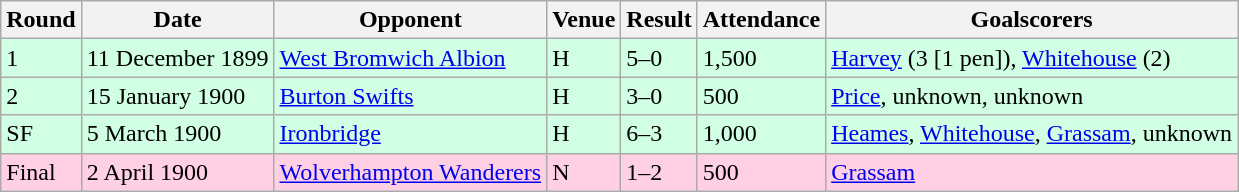<table class="wikitable">
<tr>
<th>Round</th>
<th>Date</th>
<th>Opponent</th>
<th>Venue</th>
<th>Result</th>
<th>Attendance</th>
<th>Goalscorers</th>
</tr>
<tr style="background-color: #d0ffe3;">
<td>1</td>
<td>11 December 1899</td>
<td><a href='#'>West Bromwich Albion</a></td>
<td>H</td>
<td>5–0</td>
<td>1,500</td>
<td><a href='#'>Harvey</a> (3 [1 pen]), <a href='#'>Whitehouse</a> (2)</td>
</tr>
<tr style="background-color: #d0ffe3;">
<td>2</td>
<td>15 January 1900</td>
<td><a href='#'>Burton Swifts</a></td>
<td>H</td>
<td>3–0</td>
<td>500</td>
<td><a href='#'>Price</a>, unknown, unknown</td>
</tr>
<tr style="background-color: #d0ffe3;">
<td>SF</td>
<td>5 March 1900</td>
<td><a href='#'>Ironbridge</a></td>
<td>H</td>
<td>6–3</td>
<td>1,000</td>
<td><a href='#'>Heames</a>, <a href='#'>Whitehouse</a>, <a href='#'>Grassam</a>, unknown</td>
</tr>
<tr style="background-color: #ffd0e3;">
<td>Final</td>
<td>2 April 1900</td>
<td><a href='#'>Wolverhampton Wanderers</a></td>
<td>N</td>
<td>1–2</td>
<td>500</td>
<td><a href='#'>Grassam</a></td>
</tr>
</table>
